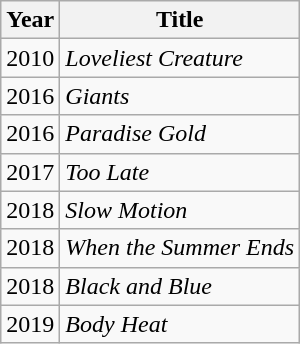<table class="wikitable">
<tr>
<th>Year</th>
<th>Title</th>
</tr>
<tr>
<td>2010</td>
<td><em>Loveliest Creature</em></td>
</tr>
<tr>
<td>2016</td>
<td><em>Giants</em></td>
</tr>
<tr>
<td>2016</td>
<td><em>Paradise Gold</em></td>
</tr>
<tr>
<td>2017</td>
<td><em>Too Late</em></td>
</tr>
<tr>
<td>2018</td>
<td><em>Slow Motion</em></td>
</tr>
<tr>
<td>2018</td>
<td><em>When the Summer Ends</em></td>
</tr>
<tr>
<td>2018</td>
<td><em>Black and Blue</em></td>
</tr>
<tr>
<td>2019</td>
<td><em>Body Heat</em></td>
</tr>
</table>
